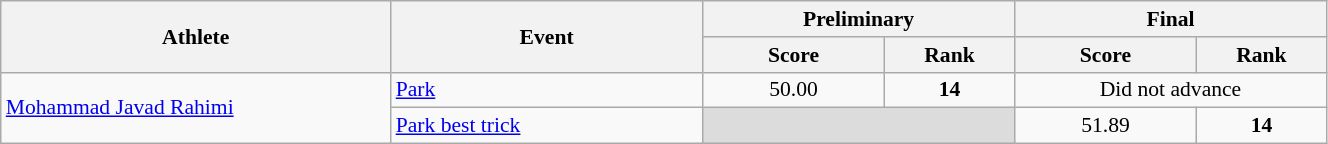<table class="wikitable" width="70%" style="text-align:center; font-size:90%">
<tr>
<th rowspan="2" width="15%">Athlete</th>
<th rowspan="2" width="12%">Event</th>
<th colspan="2" width="12%">Preliminary</th>
<th colspan="2" width="12%">Final</th>
</tr>
<tr>
<th width="7%">Score</th>
<th>Rank</th>
<th width="7%">Score</th>
<th>Rank</th>
</tr>
<tr>
<td rowspan=2 align="left"><a href='#'>Mohammad Javad Rahimi</a></td>
<td align="left"><a href='#'>Park</a></td>
<td>50.00</td>
<td><strong>14</strong></td>
<td colspan=2>Did not advance</td>
</tr>
<tr>
<td align="left"><a href='#'>Park best trick</a></td>
<td colspan=2 bgcolor=#DCDCDC></td>
<td>51.89</td>
<td><strong>14</strong></td>
</tr>
</table>
